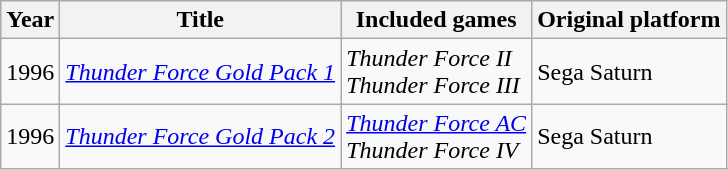<table class="wikitable">
<tr>
<th>Year</th>
<th>Title</th>
<th>Included games</th>
<th>Original platform</th>
</tr>
<tr>
<td>1996</td>
<td><em><a href='#'>Thunder Force Gold Pack 1</a></em></td>
<td><em>Thunder Force II</em><br><em>Thunder Force III</em></td>
<td>Sega Saturn</td>
</tr>
<tr>
<td>1996</td>
<td><em><a href='#'>Thunder Force Gold Pack 2</a></em></td>
<td><em><a href='#'>Thunder Force AC</a></em><br><em>Thunder Force IV</em></td>
<td>Sega Saturn</td>
</tr>
</table>
